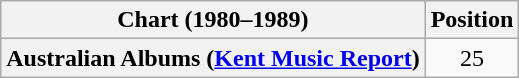<table class="wikitable plainrowheaders" style="text-align:center;">
<tr>
<th>Chart (1980–1989)</th>
<th>Position</th>
</tr>
<tr>
<th scope="row">Australian Albums (<a href='#'>Kent Music Report</a>)</th>
<td>25</td>
</tr>
</table>
